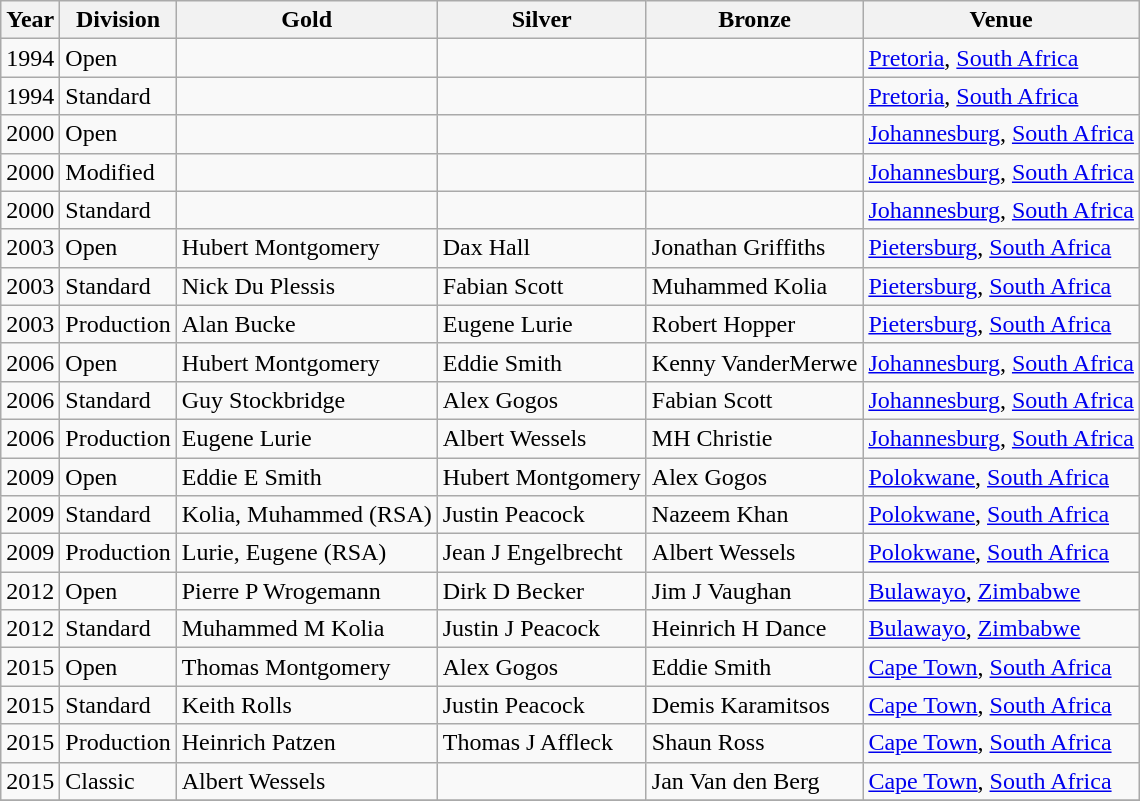<table class="wikitable sortable" style="text-align: left;">
<tr>
<th>Year</th>
<th>Division</th>
<th> Gold</th>
<th> Silver</th>
<th> Bronze</th>
<th>Venue</th>
</tr>
<tr>
<td>1994</td>
<td>Open</td>
<td></td>
<td></td>
<td></td>
<td><a href='#'>Pretoria</a>, <a href='#'>South Africa</a></td>
</tr>
<tr>
<td>1994</td>
<td>Standard</td>
<td></td>
<td></td>
<td></td>
<td><a href='#'>Pretoria</a>, <a href='#'>South Africa</a></td>
</tr>
<tr>
<td>2000</td>
<td>Open</td>
<td></td>
<td></td>
<td></td>
<td><a href='#'>Johannesburg</a>, <a href='#'>South Africa</a></td>
</tr>
<tr>
<td>2000</td>
<td>Modified</td>
<td></td>
<td></td>
<td></td>
<td><a href='#'>Johannesburg</a>, <a href='#'>South Africa</a></td>
</tr>
<tr>
<td>2000</td>
<td>Standard</td>
<td></td>
<td></td>
<td></td>
<td><a href='#'>Johannesburg</a>, <a href='#'>South Africa</a></td>
</tr>
<tr>
<td>2003</td>
<td>Open</td>
<td> Hubert Montgomery</td>
<td> Dax Hall</td>
<td> Jonathan Griffiths</td>
<td><a href='#'>Pietersburg</a>, <a href='#'>South Africa</a></td>
</tr>
<tr>
<td>2003</td>
<td>Standard</td>
<td> Nick Du Plessis</td>
<td> Fabian Scott</td>
<td> Muhammed Kolia</td>
<td><a href='#'>Pietersburg</a>, <a href='#'>South Africa</a></td>
</tr>
<tr>
<td>2003</td>
<td>Production</td>
<td> Alan Bucke</td>
<td> Eugene Lurie</td>
<td> Robert Hopper</td>
<td><a href='#'>Pietersburg</a>, <a href='#'>South Africa</a></td>
</tr>
<tr>
<td>2006</td>
<td>Open</td>
<td> Hubert Montgomery</td>
<td> Eddie Smith</td>
<td> Kenny VanderMerwe</td>
<td><a href='#'>Johannesburg</a>, <a href='#'>South Africa</a></td>
</tr>
<tr>
<td>2006</td>
<td>Standard</td>
<td> Guy Stockbridge</td>
<td> Alex Gogos</td>
<td> Fabian Scott</td>
<td><a href='#'>Johannesburg</a>, <a href='#'>South Africa</a></td>
</tr>
<tr>
<td>2006</td>
<td>Production</td>
<td> Eugene Lurie</td>
<td> Albert Wessels</td>
<td> MH Christie</td>
<td><a href='#'>Johannesburg</a>, <a href='#'>South Africa</a></td>
</tr>
<tr>
<td>2009</td>
<td>Open</td>
<td> Eddie E Smith</td>
<td> Hubert Montgomery</td>
<td> Alex Gogos</td>
<td><a href='#'>Polokwane</a>, <a href='#'>South Africa</a></td>
</tr>
<tr>
<td>2009</td>
<td>Standard</td>
<td> Kolia, Muhammed (RSA)</td>
<td> Justin Peacock</td>
<td> Nazeem Khan</td>
<td><a href='#'>Polokwane</a>, <a href='#'>South Africa</a></td>
</tr>
<tr>
<td>2009</td>
<td>Production</td>
<td> Lurie, Eugene (RSA)</td>
<td> Jean J Engelbrecht</td>
<td> Albert Wessels</td>
<td><a href='#'>Polokwane</a>, <a href='#'>South Africa</a></td>
</tr>
<tr>
<td>2012</td>
<td>Open</td>
<td> Pierre P Wrogemann</td>
<td> Dirk D Becker</td>
<td> Jim J Vaughan</td>
<td><a href='#'>Bulawayo</a>, <a href='#'>Zimbabwe</a></td>
</tr>
<tr>
<td>2012</td>
<td>Standard</td>
<td> Muhammed M Kolia</td>
<td> Justin J Peacock</td>
<td> Heinrich H Dance</td>
<td><a href='#'>Bulawayo</a>, <a href='#'>Zimbabwe</a></td>
</tr>
<tr>
<td>2015</td>
<td>Open</td>
<td>Thomas Montgomery</td>
<td>Alex Gogos</td>
<td>Eddie Smith</td>
<td><a href='#'>Cape Town</a>, <a href='#'>South Africa</a></td>
</tr>
<tr>
<td>2015</td>
<td>Standard</td>
<td>Keith Rolls</td>
<td>Justin Peacock</td>
<td>Demis Karamitsos</td>
<td><a href='#'>Cape Town</a>, <a href='#'>South Africa</a></td>
</tr>
<tr>
<td>2015</td>
<td>Production</td>
<td>Heinrich Patzen</td>
<td>Thomas J Affleck</td>
<td>Shaun Ross</td>
<td><a href='#'>Cape Town</a>, <a href='#'>South Africa</a></td>
</tr>
<tr>
<td>2015</td>
<td>Classic</td>
<td>Albert Wessels</td>
<td></td>
<td>Jan Van den Berg</td>
<td><a href='#'>Cape Town</a>, <a href='#'>South Africa</a></td>
</tr>
<tr>
</tr>
</table>
